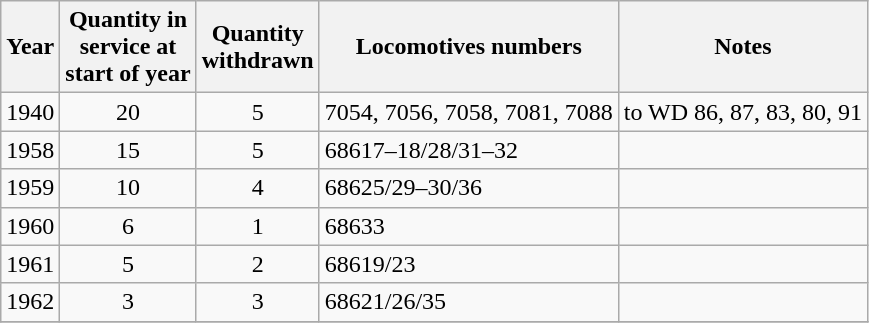<table class=wikitable style=text-align:center>
<tr>
<th>Year</th>
<th>Quantity in<br>service at<br>start of year</th>
<th>Quantity<br>withdrawn</th>
<th>Locomotives numbers</th>
<th>Notes</th>
</tr>
<tr>
<td>1940</td>
<td>20</td>
<td>5</td>
<td align=left>7054, 7056, 7058, 7081, 7088</td>
<td align=left>to WD 86, 87, 83, 80, 91</td>
</tr>
<tr>
<td>1958</td>
<td>15</td>
<td>5</td>
<td align=left>68617–18/28/31–32</td>
<td align=left></td>
</tr>
<tr>
<td>1959</td>
<td>10</td>
<td>4</td>
<td align=left>68625/29–30/36</td>
<td align=left></td>
</tr>
<tr>
<td>1960</td>
<td>6</td>
<td>1</td>
<td align=left>68633</td>
<td align=left></td>
</tr>
<tr>
<td>1961</td>
<td>5</td>
<td>2</td>
<td align=left>68619/23</td>
<td align=left></td>
</tr>
<tr>
<td>1962</td>
<td>3</td>
<td>3</td>
<td align=left>68621/26/35</td>
<td align=left></td>
</tr>
<tr>
</tr>
</table>
